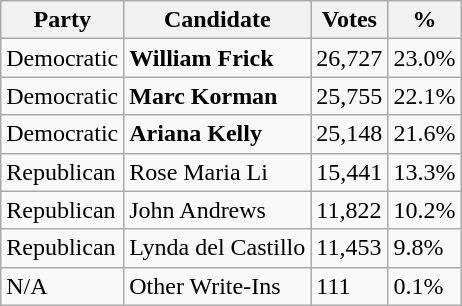<table class="wikitable">
<tr>
<th>Party</th>
<th>Candidate</th>
<th>Votes</th>
<th>%</th>
</tr>
<tr>
<td>Democratic</td>
<td><strong>William Frick</strong></td>
<td>26,727</td>
<td>23.0%</td>
</tr>
<tr>
<td>Democratic</td>
<td><strong>Marc Korman</strong></td>
<td>25,755</td>
<td>22.1%</td>
</tr>
<tr>
<td>Democratic</td>
<td><strong>Ariana Kelly</strong></td>
<td>25,148</td>
<td>21.6%</td>
</tr>
<tr>
<td>Republican</td>
<td>Rose Maria Li</td>
<td>15,441</td>
<td>13.3%</td>
</tr>
<tr>
<td>Republican</td>
<td>John Andrews</td>
<td>11,822</td>
<td>10.2%</td>
</tr>
<tr>
<td>Republican</td>
<td>Lynda del Castillo</td>
<td>11,453</td>
<td>9.8%</td>
</tr>
<tr>
<td>N/A</td>
<td>Other Write-Ins</td>
<td>111</td>
<td>0.1%</td>
</tr>
</table>
